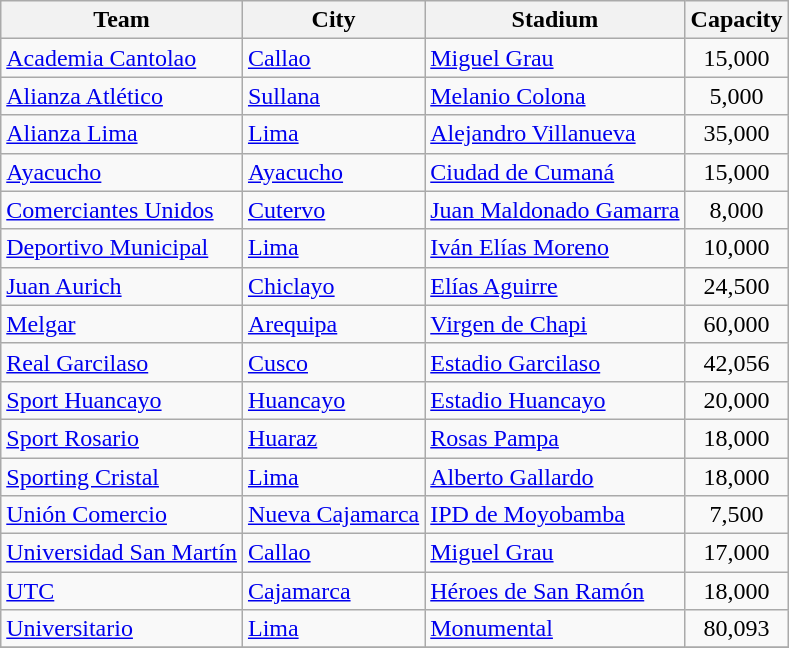<table class="wikitable sortable">
<tr>
<th>Team</th>
<th>City</th>
<th>Stadium</th>
<th>Capacity</th>
</tr>
<tr>
<td><a href='#'>Academia Cantolao</a></td>
<td><a href='#'>Callao</a></td>
<td><a href='#'>Miguel Grau</a></td>
<td align="center">15,000</td>
</tr>
<tr>
<td><a href='#'>Alianza Atlético</a></td>
<td><a href='#'>Sullana</a></td>
<td><a href='#'>Melanio Colona</a></td>
<td align="center">5,000</td>
</tr>
<tr>
<td><a href='#'>Alianza Lima</a></td>
<td><a href='#'>Lima</a></td>
<td><a href='#'>Alejandro Villanueva</a></td>
<td align="center">35,000</td>
</tr>
<tr>
<td><a href='#'>Ayacucho</a></td>
<td><a href='#'>Ayacucho</a></td>
<td><a href='#'>Ciudad de Cumaná</a></td>
<td align="center">15,000</td>
</tr>
<tr>
<td><a href='#'>Comerciantes Unidos</a></td>
<td><a href='#'>Cutervo</a></td>
<td><a href='#'>Juan Maldonado Gamarra</a></td>
<td align="center">8,000</td>
</tr>
<tr>
<td><a href='#'>Deportivo Municipal</a></td>
<td><a href='#'>Lima</a></td>
<td><a href='#'>Iván Elías Moreno</a></td>
<td align="center">10,000</td>
</tr>
<tr>
<td><a href='#'>Juan Aurich</a></td>
<td><a href='#'>Chiclayo</a></td>
<td><a href='#'>Elías Aguirre</a></td>
<td align="center">24,500</td>
</tr>
<tr>
<td><a href='#'>Melgar</a></td>
<td><a href='#'>Arequipa</a></td>
<td><a href='#'>Virgen de Chapi</a></td>
<td align="center">60,000</td>
</tr>
<tr>
<td><a href='#'>Real Garcilaso</a></td>
<td><a href='#'>Cusco</a></td>
<td><a href='#'>Estadio Garcilaso</a></td>
<td align="center">42,056</td>
</tr>
<tr>
<td><a href='#'>Sport Huancayo</a></td>
<td><a href='#'>Huancayo</a></td>
<td><a href='#'>Estadio Huancayo</a></td>
<td align="center">20,000</td>
</tr>
<tr>
<td><a href='#'>Sport Rosario</a></td>
<td><a href='#'>Huaraz</a></td>
<td><a href='#'>Rosas Pampa</a></td>
<td align="center">18,000</td>
</tr>
<tr>
<td><a href='#'>Sporting Cristal</a></td>
<td><a href='#'>Lima</a></td>
<td><a href='#'>Alberto Gallardo</a></td>
<td align="center">18,000</td>
</tr>
<tr>
<td><a href='#'>Unión Comercio</a></td>
<td><a href='#'>Nueva Cajamarca</a></td>
<td><a href='#'>IPD de Moyobamba</a></td>
<td align="center">7,500</td>
</tr>
<tr>
<td><a href='#'>Universidad San Martín</a></td>
<td><a href='#'>Callao</a></td>
<td><a href='#'>Miguel Grau</a></td>
<td align="center">17,000</td>
</tr>
<tr>
<td><a href='#'>UTC</a></td>
<td><a href='#'>Cajamarca</a></td>
<td><a href='#'>Héroes de San Ramón</a></td>
<td align="center">18,000</td>
</tr>
<tr>
<td><a href='#'>Universitario</a></td>
<td><a href='#'>Lima</a></td>
<td><a href='#'>Monumental</a></td>
<td align="center">80,093</td>
</tr>
<tr>
</tr>
</table>
